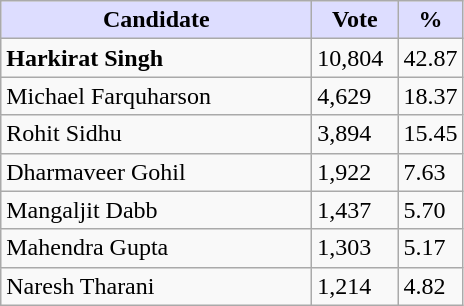<table class="wikitable">
<tr>
<th style="background:#ddf; width:200px;">Candidate</th>
<th style="background:#ddf; width:50px;">Vote</th>
<th style="background:#ddf; width:30px;">%</th>
</tr>
<tr>
<td><strong>Harkirat Singh</strong></td>
<td>10,804</td>
<td>42.87</td>
</tr>
<tr>
<td>Michael Farquharson</td>
<td>4,629</td>
<td>18.37</td>
</tr>
<tr>
<td>Rohit Sidhu</td>
<td>3,894</td>
<td>15.45</td>
</tr>
<tr>
<td>Dharmaveer Gohil</td>
<td>1,922</td>
<td>7.63</td>
</tr>
<tr>
<td>Mangaljit Dabb</td>
<td>1,437</td>
<td>5.70</td>
</tr>
<tr>
<td>Mahendra Gupta</td>
<td>1,303</td>
<td>5.17</td>
</tr>
<tr>
<td>Naresh Tharani</td>
<td>1,214</td>
<td>4.82</td>
</tr>
</table>
